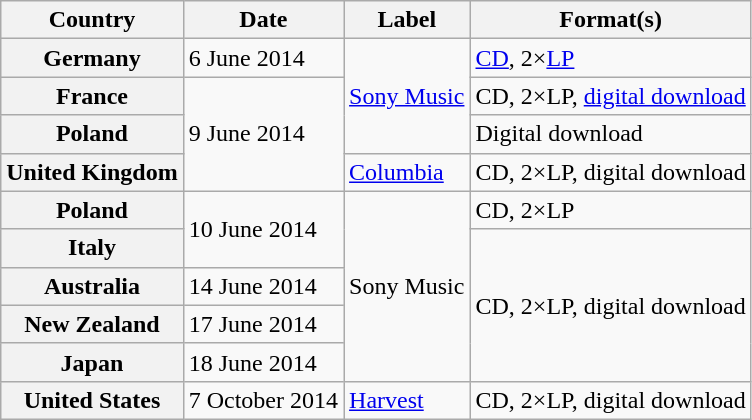<table class="wikitable plainrowheaders">
<tr>
<th scope="col">Country</th>
<th scope="col">Date</th>
<th scope="col">Label</th>
<th scope="col">Format(s)</th>
</tr>
<tr>
<th scope="row">Germany</th>
<td>6 June 2014</td>
<td rowspan="3"><a href='#'>Sony Music</a></td>
<td><a href='#'>CD</a>, 2×<a href='#'>LP</a></td>
</tr>
<tr>
<th scope="row">France</th>
<td rowspan="3">9 June 2014</td>
<td>CD, 2×LP, <a href='#'>digital download</a></td>
</tr>
<tr>
<th scope="row">Poland</th>
<td>Digital download</td>
</tr>
<tr>
<th scope="row">United Kingdom</th>
<td><a href='#'>Columbia</a></td>
<td>CD, 2×LP, digital download</td>
</tr>
<tr>
<th scope="row">Poland</th>
<td rowspan="2">10 June 2014</td>
<td rowspan="5">Sony Music</td>
<td>CD, 2×LP</td>
</tr>
<tr>
<th scope="row">Italy</th>
<td rowspan="4">CD, 2×LP, digital download</td>
</tr>
<tr>
<th scope="row">Australia</th>
<td>14 June 2014</td>
</tr>
<tr>
<th scope="row">New Zealand</th>
<td>17 June 2014</td>
</tr>
<tr>
<th scope="row">Japan</th>
<td>18 June 2014</td>
</tr>
<tr>
<th scope="row">United States</th>
<td>7 October 2014</td>
<td><a href='#'>Harvest</a></td>
<td>CD, 2×LP, digital download</td>
</tr>
</table>
